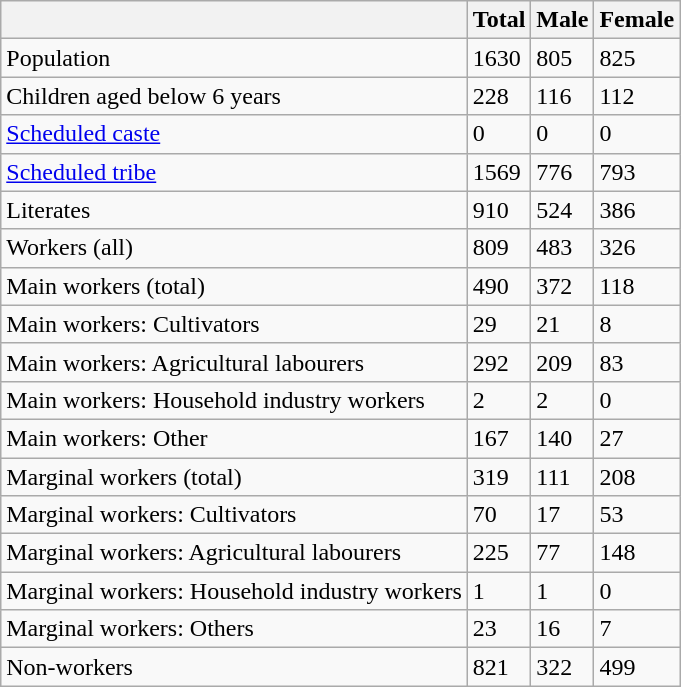<table class="wikitable sortable">
<tr>
<th></th>
<th>Total</th>
<th>Male</th>
<th>Female</th>
</tr>
<tr>
<td>Population</td>
<td>1630</td>
<td>805</td>
<td>825</td>
</tr>
<tr>
<td>Children aged below 6 years</td>
<td>228</td>
<td>116</td>
<td>112</td>
</tr>
<tr>
<td><a href='#'>Scheduled caste</a></td>
<td>0</td>
<td>0</td>
<td>0</td>
</tr>
<tr>
<td><a href='#'>Scheduled tribe</a></td>
<td>1569</td>
<td>776</td>
<td>793</td>
</tr>
<tr>
<td>Literates</td>
<td>910</td>
<td>524</td>
<td>386</td>
</tr>
<tr>
<td>Workers (all)</td>
<td>809</td>
<td>483</td>
<td>326</td>
</tr>
<tr>
<td>Main workers (total)</td>
<td>490</td>
<td>372</td>
<td>118</td>
</tr>
<tr>
<td>Main workers: Cultivators</td>
<td>29</td>
<td>21</td>
<td>8</td>
</tr>
<tr>
<td>Main workers: Agricultural labourers</td>
<td>292</td>
<td>209</td>
<td>83</td>
</tr>
<tr>
<td>Main workers: Household industry workers</td>
<td>2</td>
<td>2</td>
<td>0</td>
</tr>
<tr>
<td>Main workers: Other</td>
<td>167</td>
<td>140</td>
<td>27</td>
</tr>
<tr>
<td>Marginal workers (total)</td>
<td>319</td>
<td>111</td>
<td>208</td>
</tr>
<tr>
<td>Marginal workers: Cultivators</td>
<td>70</td>
<td>17</td>
<td>53</td>
</tr>
<tr>
<td>Marginal workers: Agricultural labourers</td>
<td>225</td>
<td>77</td>
<td>148</td>
</tr>
<tr>
<td>Marginal workers: Household industry workers</td>
<td>1</td>
<td>1</td>
<td>0</td>
</tr>
<tr>
<td>Marginal workers: Others</td>
<td>23</td>
<td>16</td>
<td>7</td>
</tr>
<tr>
<td>Non-workers</td>
<td>821</td>
<td>322</td>
<td>499</td>
</tr>
</table>
